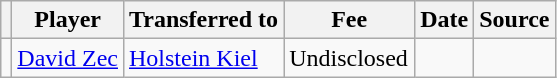<table class="wikitable plainrowheaders sortable">
<tr>
<th></th>
<th scope="col">Player</th>
<th>Transferred to</th>
<th style="width: 80px;">Fee</th>
<th scope="col">Date</th>
<th scope="col">Source</th>
</tr>
<tr>
<td align="center"></td>
<td> <a href='#'>David Zec</a></td>
<td> <a href='#'>Holstein Kiel</a></td>
<td>Undisclosed</td>
<td></td>
<td></td>
</tr>
</table>
